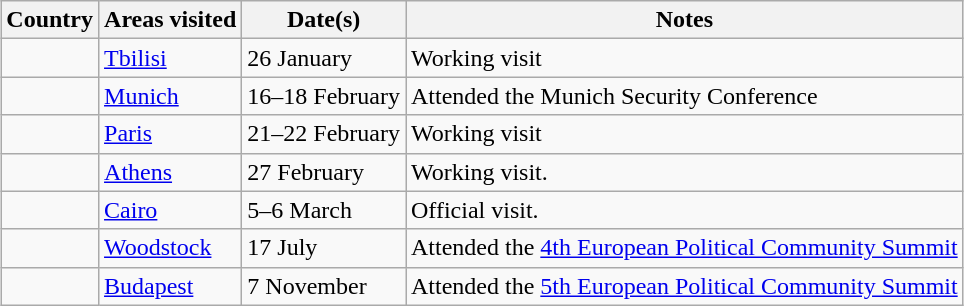<table class="wikitable" style="margin: 1em auto 1em auto">
<tr>
<th>Country</th>
<th>Areas visited</th>
<th>Date(s)</th>
<th>Notes</th>
</tr>
<tr>
<td></td>
<td><a href='#'>Tbilisi</a></td>
<td>26 January</td>
<td>Working visit</td>
</tr>
<tr>
<td></td>
<td><a href='#'>Munich</a></td>
<td>16–18 February</td>
<td>Attended the Munich Security Conference</td>
</tr>
<tr>
<td></td>
<td><a href='#'>Paris</a></td>
<td>21–22 February</td>
<td>Working visit</td>
</tr>
<tr>
<td></td>
<td><a href='#'>Athens</a></td>
<td>27 February</td>
<td>Working visit.</td>
</tr>
<tr>
<td></td>
<td><a href='#'>Cairo</a></td>
<td>5–6 March</td>
<td>Official visit.</td>
</tr>
<tr>
<td></td>
<td><a href='#'>Woodstock</a></td>
<td>17 July</td>
<td>Attended the <a href='#'>4th European Political Community Summit</a></td>
</tr>
<tr>
<td></td>
<td><a href='#'>Budapest</a></td>
<td>7 November</td>
<td>Attended the <a href='#'>5th European Political Community Summit</a></td>
</tr>
</table>
